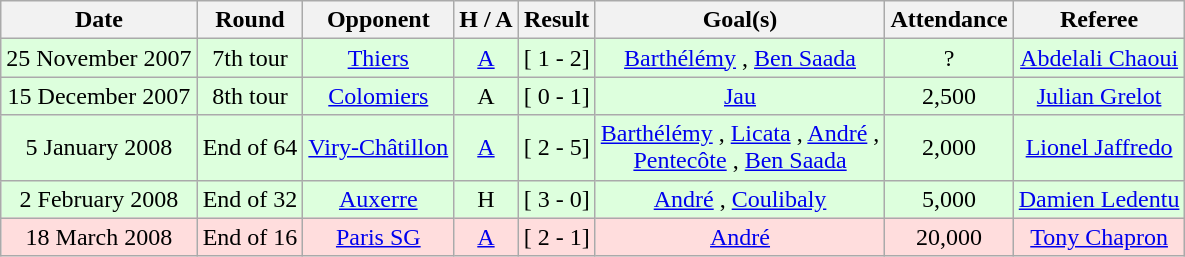<table class="wikitable" style="text-align:center">
<tr>
<th class="sortable">Date</th>
<th>Round</th>
<th>Opponent</th>
<th>H / A</th>
<th>Result</th>
<th>Goal(s)</th>
<th>Attendance</th>
<th>Referee</th>
</tr>
<tr style="background:#dfd;">
<td>25 November 2007</td>
<td>7th tour</td>
<td><a href='#'>Thiers</a></td>
<td><a href='#'>A</a></td>
<td>[ 1 - 2]</td>
<td><a href='#'>Barthélémy</a> , <a href='#'>Ben Saada</a> </td>
<td>?</td>
<td><a href='#'>Abdelali Chaoui</a></td>
</tr>
<tr style="background:#dfd;">
<td>15 December 2007</td>
<td>8th tour</td>
<td><a href='#'>Colomiers</a></td>
<td>A</td>
<td>[ 0 - 1]</td>
<td><a href='#'>Jau</a> </td>
<td>2,500</td>
<td><a href='#'>Julian Grelot</a></td>
</tr>
<tr style="background:#dfd;">
<td>5 January 2008</td>
<td>End of 64</td>
<td><a href='#'>Viry-Châtillon</a></td>
<td><a href='#'>A</a></td>
<td>[ 2 - 5]</td>
<td><a href='#'>Barthélémy</a> , <a href='#'>Licata</a> , <a href='#'>André</a> ,<br><a href='#'>Pentecôte</a> , <a href='#'>Ben Saada</a> </td>
<td>2,000</td>
<td><a href='#'>Lionel Jaffredo</a></td>
</tr>
<tr style="background:#dfd;">
<td>2 February 2008</td>
<td>End of 32</td>
<td><a href='#'>Auxerre</a></td>
<td>H</td>
<td>[ 3 - 0]</td>
<td><a href='#'>André</a> , <a href='#'>Coulibaly</a> </td>
<td>5,000</td>
<td><a href='#'>Damien Ledentu</a></td>
</tr>
<tr style="background:#fdd;">
<td>18 March 2008</td>
<td>End of 16</td>
<td><a href='#'>Paris SG</a></td>
<td><a href='#'>A</a></td>
<td>[ 2 - 1]</td>
<td><a href='#'>André</a> </td>
<td>20,000</td>
<td><a href='#'>Tony Chapron</a></td>
</tr>
</table>
